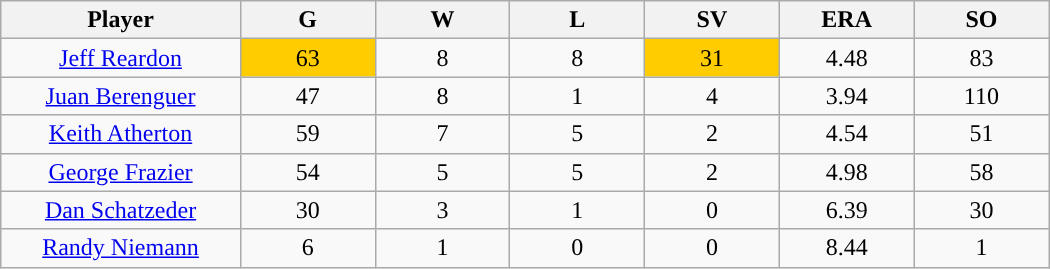<table class="wikitable sortable">
<tr>
<th bgcolor="#DDDDFF" width="16%">Player</th>
<th bgcolor="#DDDDFF" width="9%">G</th>
<th bgcolor="#DDDDFF" width="9%">W</th>
<th bgcolor="#DDDDFF" width="9%">L</th>
<th bgcolor="#DDDDFF" width="9%">SV</th>
<th bgcolor="#DDDDFF" width="9%">ERA</th>
<th bgcolor="#DDDDFF" width="9%">SO</th>
</tr>
<tr align="center">
<td><a href='#'>Jeff Reardon</a></td>
<td style="background:#fc0;">63</td>
<td>8</td>
<td>8</td>
<td style="background:#fc0;">31</td>
<td>4.48</td>
<td>83</td>
</tr>
<tr align="center">
<td><a href='#'>Juan Berenguer</a></td>
<td>47</td>
<td>8</td>
<td>1</td>
<td>4</td>
<td>3.94</td>
<td>110</td>
</tr>
<tr align="center">
<td><a href='#'>Keith Atherton</a></td>
<td>59</td>
<td>7</td>
<td>5</td>
<td>2</td>
<td>4.54</td>
<td>51</td>
</tr>
<tr align=center>
<td><a href='#'>George Frazier</a></td>
<td>54</td>
<td>5</td>
<td>5</td>
<td>2</td>
<td>4.98</td>
<td>58</td>
</tr>
<tr align="center">
<td><a href='#'>Dan Schatzeder</a></td>
<td>30</td>
<td>3</td>
<td>1</td>
<td>0</td>
<td>6.39</td>
<td>30</td>
</tr>
<tr align="center">
<td><a href='#'>Randy Niemann</a></td>
<td>6</td>
<td>1</td>
<td>0</td>
<td>0</td>
<td>8.44</td>
<td>1</td>
</tr>
</table>
